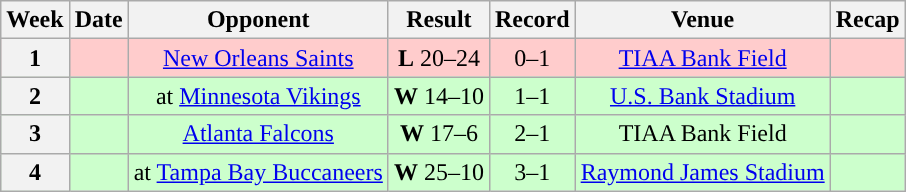<table class="wikitable" style="text-align:center">
<tr>
<th>Week</th>
<th>Date</th>
<th>Opponent</th>
<th>Result</th>
<th>Record</th>
<th>Venue</th>
<th>Recap</th>
</tr>
<tr style="background:#fcc">
<th>1</th>
<td></td>
<td><a href='#'>New Orleans Saints</a></td>
<td><strong>L</strong> 20–24</td>
<td>0–1</td>
<td><a href='#'>TIAA Bank Field</a></td>
<td></td>
</tr>
<tr style="background:#cfc">
<th>2</th>
<td></td>
<td>at <a href='#'>Minnesota Vikings</a></td>
<td><strong>W</strong> 14–10</td>
<td>1–1</td>
<td><a href='#'>U.S. Bank Stadium</a></td>
<td></td>
</tr>
<tr style="background:#cfc">
<th>3</th>
<td></td>
<td><a href='#'>Atlanta Falcons</a></td>
<td><strong>W</strong> 17–6</td>
<td>2–1</td>
<td>TIAA Bank Field</td>
<td></td>
</tr>
<tr style="background:#cfc">
<th>4</th>
<td></td>
<td>at <a href='#'>Tampa Bay Buccaneers</a></td>
<td><strong>W</strong> 25–10</td>
<td>3–1</td>
<td><a href='#'>Raymond James Stadium</a></td>
<td></td>
</tr>
</table>
